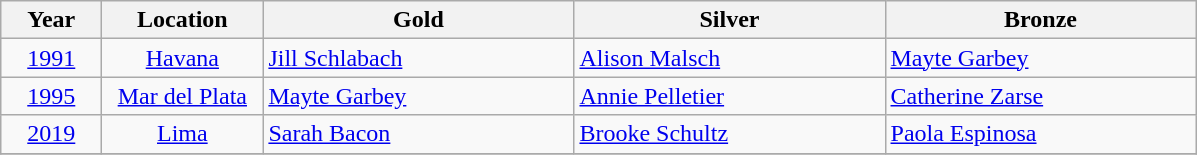<table class="wikitable">
<tr>
<th width="60">Year</th>
<th width="100">Location</th>
<th width="200">Gold</th>
<th width="200">Silver</th>
<th width="200">Bronze</th>
</tr>
<tr>
<td align="center"><a href='#'>1991</a></td>
<td align="center"><a href='#'>Havana</a></td>
<td> <a href='#'>Jill Schlabach</a></td>
<td> <a href='#'>Alison Malsch</a></td>
<td> <a href='#'>Mayte Garbey</a></td>
</tr>
<tr>
<td align="center"><a href='#'>1995</a></td>
<td align="center"><a href='#'>Mar del Plata</a></td>
<td> <a href='#'>Mayte Garbey</a></td>
<td> <a href='#'>Annie Pelletier</a></td>
<td> <a href='#'>Catherine Zarse</a></td>
</tr>
<tr>
<td align="center"><a href='#'>2019</a></td>
<td align="center"><a href='#'>Lima</a></td>
<td> <a href='#'>Sarah Bacon</a></td>
<td> <a href='#'>Brooke Schultz</a></td>
<td> <a href='#'>Paola Espinosa</a></td>
</tr>
<tr>
</tr>
</table>
